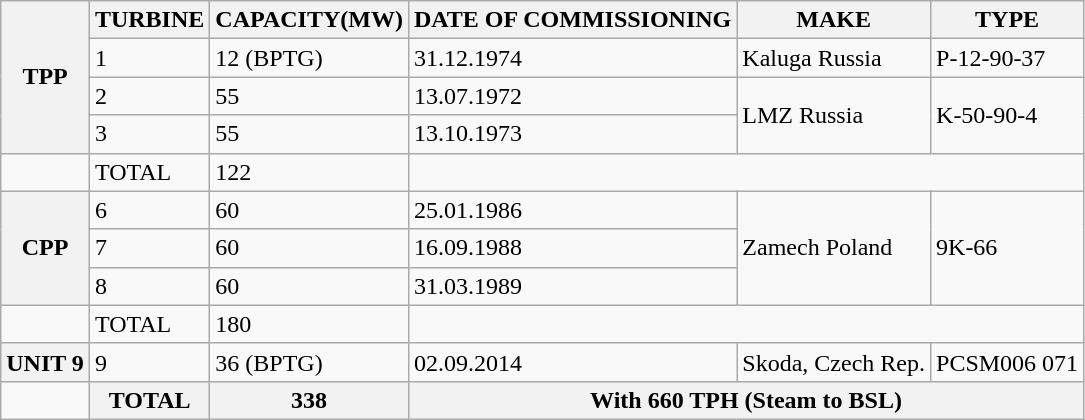<table class="wikitable">
<tr>
<th rowspan="4">TPP</th>
<th>TURBINE</th>
<th>CAPACITY(MW)</th>
<th>DATE OF COMMISSIONING</th>
<th>MAKE</th>
<th>TYPE</th>
</tr>
<tr>
<td>1</td>
<td>12 (BPTG)</td>
<td>31.12.1974</td>
<td>Kaluga Russia</td>
<td>P-12-90-37</td>
</tr>
<tr>
<td>2</td>
<td>55</td>
<td>13.07.1972</td>
<td rowspan="2">LMZ Russia</td>
<td rowspan="2">K-50-90-4</td>
</tr>
<tr>
<td>3</td>
<td>55</td>
<td>13.10.1973</td>
</tr>
<tr>
<td></td>
<td>TOTAL</td>
<td>122</td>
<td colspan="3"></td>
</tr>
<tr>
<th rowspan="3">CPP</th>
<td>6</td>
<td>60</td>
<td>25.01.1986</td>
<td rowspan="3">Zamech Poland</td>
<td rowspan="3">9K-66</td>
</tr>
<tr>
<td>7</td>
<td>60</td>
<td>16.09.1988</td>
</tr>
<tr>
<td>8</td>
<td>60</td>
<td>31.03.1989</td>
</tr>
<tr>
<td></td>
<td>TOTAL</td>
<td>180</td>
<td colspan="3"></td>
</tr>
<tr>
<th>UNIT 9</th>
<td>9</td>
<td>36 (BPTG)</td>
<td>02.09.2014</td>
<td>Skoda, Czech Rep.</td>
<td>PCSM006 071</td>
</tr>
<tr>
<td></td>
<th>TOTAL</th>
<th>338</th>
<th colspan="3">With 660 TPH (Steam to BSL)</th>
</tr>
</table>
